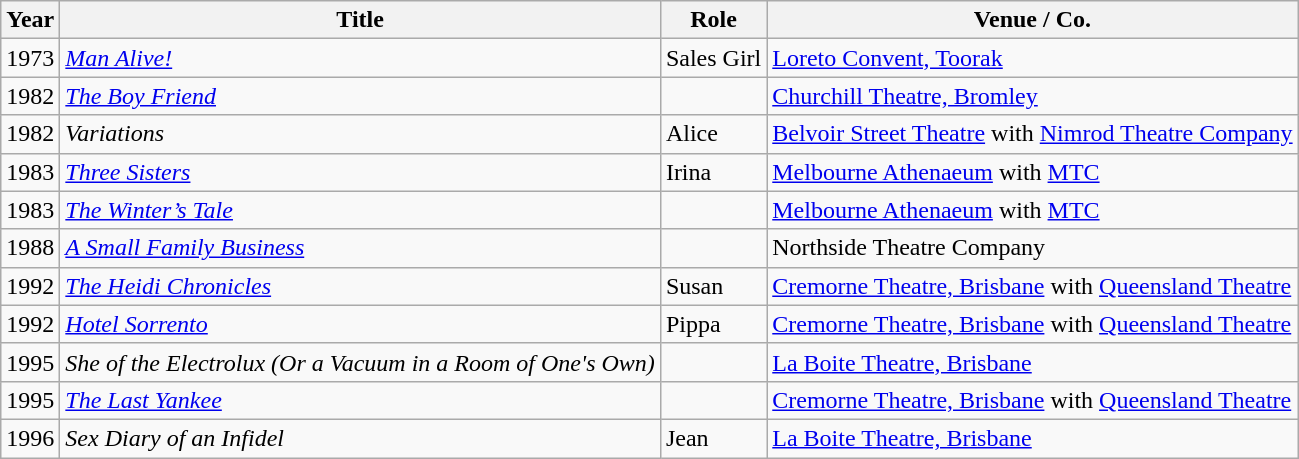<table class="wikitable">
<tr>
<th>Year</th>
<th>Title</th>
<th>Role</th>
<th>Venue / Co.</th>
</tr>
<tr>
<td>1973</td>
<td><em><a href='#'>Man Alive!</a></em></td>
<td>Sales Girl</td>
<td><a href='#'>Loreto Convent, Toorak</a></td>
</tr>
<tr>
<td>1982</td>
<td><em><a href='#'>The Boy Friend</a></em></td>
<td></td>
<td><a href='#'>Churchill Theatre, Bromley</a></td>
</tr>
<tr>
<td>1982</td>
<td><em>Variations</em></td>
<td>Alice</td>
<td><a href='#'>Belvoir Street Theatre</a> with <a href='#'>Nimrod Theatre Company</a></td>
</tr>
<tr>
<td>1983</td>
<td><em><a href='#'>Three Sisters</a></em></td>
<td>Irina</td>
<td><a href='#'>Melbourne Athenaeum</a> with <a href='#'>MTC</a></td>
</tr>
<tr>
<td>1983</td>
<td><em><a href='#'>The Winter’s Tale</a></em></td>
<td></td>
<td><a href='#'>Melbourne Athenaeum</a> with <a href='#'>MTC</a></td>
</tr>
<tr>
<td>1988</td>
<td><em><a href='#'>A Small Family Business</a></em></td>
<td></td>
<td>Northside Theatre Company</td>
</tr>
<tr>
<td>1992</td>
<td><em><a href='#'>The Heidi Chronicles</a></em></td>
<td>Susan</td>
<td><a href='#'>Cremorne Theatre, Brisbane</a> with <a href='#'>Queensland Theatre</a></td>
</tr>
<tr>
<td>1992</td>
<td><em><a href='#'>Hotel Sorrento</a></em></td>
<td>Pippa</td>
<td><a href='#'>Cremorne Theatre, Brisbane</a> with <a href='#'>Queensland Theatre</a></td>
</tr>
<tr>
<td>1995</td>
<td><em>She of the Electrolux (Or a Vacuum in a Room of One's Own)</em></td>
<td></td>
<td><a href='#'>La Boite Theatre, Brisbane</a></td>
</tr>
<tr>
<td>1995</td>
<td><em><a href='#'>The Last Yankee</a></em></td>
<td></td>
<td><a href='#'>Cremorne Theatre, Brisbane</a> with <a href='#'>Queensland Theatre</a></td>
</tr>
<tr>
<td>1996</td>
<td><em>Sex Diary of an Infidel</em></td>
<td>Jean</td>
<td><a href='#'>La Boite Theatre, Brisbane</a></td>
</tr>
</table>
